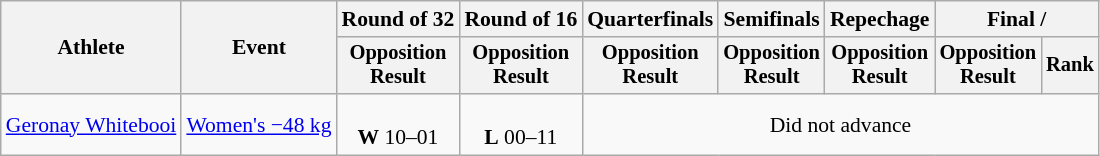<table class="wikitable" style="font-size:90%">
<tr>
<th rowspan="2">Athlete</th>
<th rowspan="2">Event</th>
<th>Round of 32</th>
<th>Round of 16</th>
<th>Quarterfinals</th>
<th>Semifinals</th>
<th>Repechage</th>
<th colspan=2>Final / </th>
</tr>
<tr style="font-size:95%">
<th>Opposition<br>Result</th>
<th>Opposition<br>Result</th>
<th>Opposition<br>Result</th>
<th>Opposition<br>Result</th>
<th>Opposition<br>Result</th>
<th>Opposition<br>Result</th>
<th>Rank</th>
</tr>
<tr align=center>
<td align=left><a href='#'>Geronay Whitebooi</a></td>
<td align=left><a href='#'>Women's −48 kg</a></td>
<td><br><strong>W</strong> 10–01</td>
<td><br><strong>L</strong> 00–11</td>
<td colspan=5>Did not advance</td>
</tr>
</table>
